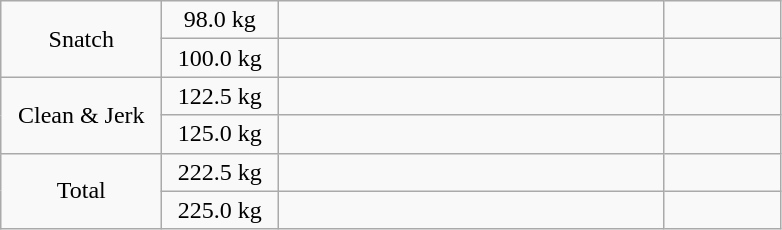<table class = "wikitable" style="text-align:center;">
<tr>
<td width=100 rowspan=2>Snatch</td>
<td width=70>98.0 kg</td>
<td width=250 align=left></td>
<td width=70></td>
</tr>
<tr>
<td>100.0 kg</td>
<td align=left></td>
<td></td>
</tr>
<tr>
<td rowspan=2>Clean & Jerk</td>
<td>122.5 kg</td>
<td align=left></td>
<td></td>
</tr>
<tr>
<td>125.0 kg</td>
<td align=left></td>
<td></td>
</tr>
<tr>
<td rowspan=2>Total</td>
<td>222.5 kg</td>
<td align=left></td>
<td></td>
</tr>
<tr>
<td>225.0 kg</td>
<td align=left></td>
<td></td>
</tr>
</table>
